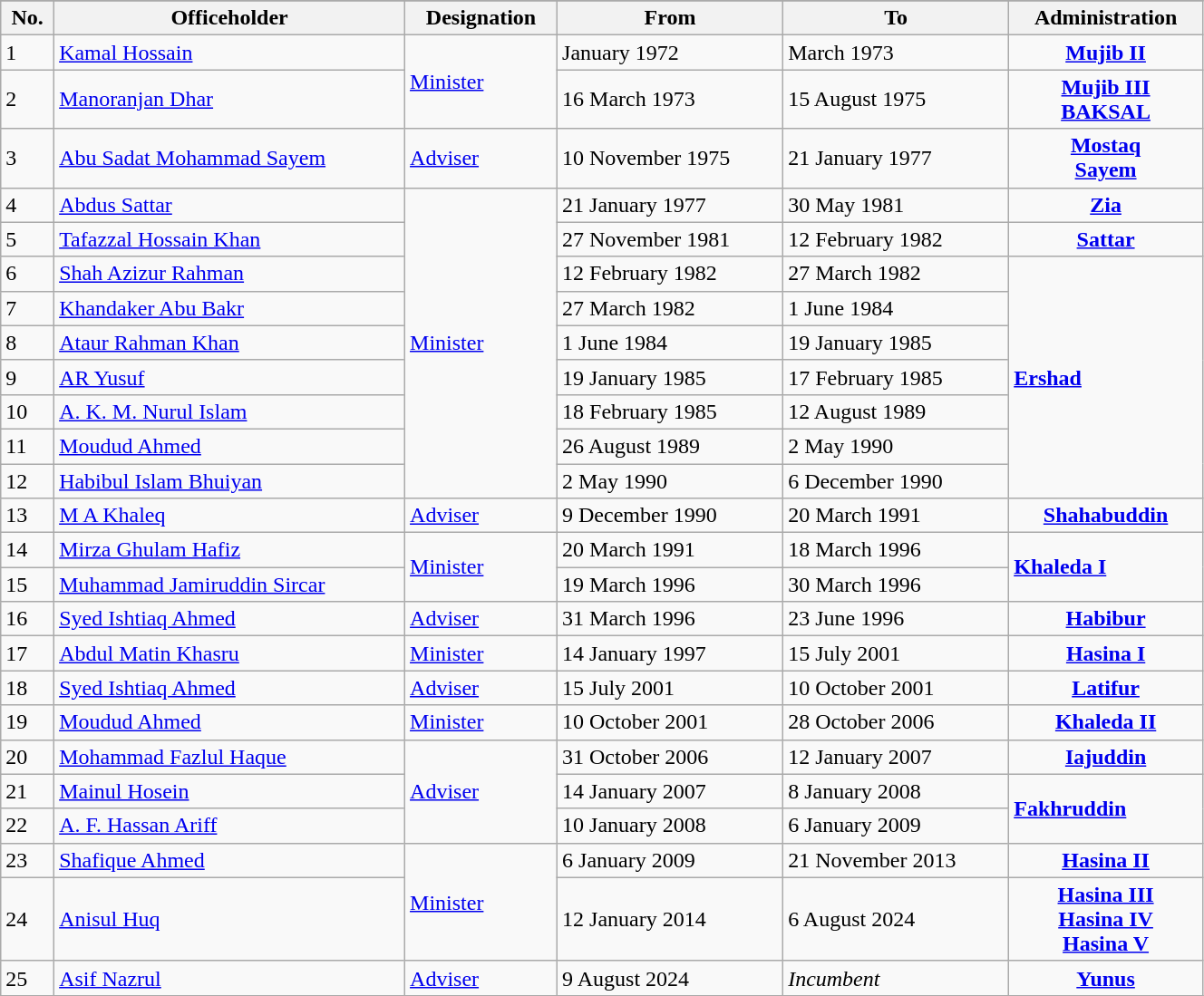<table class="wikitable sortable" style="width:70%;">
<tr align=center>
</tr>
<tr>
<th align=center>No.</th>
<th align=center>Officeholder</th>
<th align=center>Designation</th>
<th align=center>From</th>
<th align=center>To</th>
<th align=center>Administration</th>
</tr>
<tr>
<td>1</td>
<td><a href='#'>Kamal Hossain</a></td>
<td rowspan="2"><a href='#'>Minister</a></td>
<td>January 1972</td>
<td>March 1973</td>
<td style="background:linear-gradient(to bottom,  50%,  50%); text-align:center;"><strong><a href='#'>Mujib II</a></strong></td>
</tr>
<tr>
<td>2</td>
<td><a href='#'>Manoranjan Dhar</a></td>
<td>16 March 1973</td>
<td>15 August 1975</td>
<td style="background:linear-gradient(to bottom,  50%,  50%); text-align:center;"><strong><a href='#'>Mujib III</a><br><a href='#'>BAKSAL</a></strong></td>
</tr>
<tr>
<td>3</td>
<td><a href='#'>Abu Sadat Mohammad Sayem</a></td>
<td><a href='#'>Adviser</a></td>
<td>10 November 1975</td>
<td>21 January 1977</td>
<td style="background:linear-gradient(to bottom,  50%,  50%); text-align:center;"><strong><a href='#'>Mostaq</a><br><a href='#'>Sayem</a></strong></td>
</tr>
<tr>
<td>4</td>
<td><a href='#'>Abdus Sattar</a></td>
<td rowspan="9"><a href='#'>Minister</a></td>
<td>21 January 1977</td>
<td>30 May 1981</td>
<td style="background:linear-gradient(to bottom,  50%,  50%); text-align:center;"><strong><a href='#'>Zia</a></strong></td>
</tr>
<tr>
<td>5</td>
<td><a href='#'>Tafazzal Hossain Khan</a></td>
<td>27 November 1981</td>
<td>12 February 1982</td>
<td style="background:linear-gradient(to bottom,  50%,  50%); text-align:center;"><strong><a href='#'>Sattar</a></strong></td>
</tr>
<tr>
<td>6</td>
<td><a href='#'>Shah Azizur Rahman</a></td>
<td>12 February 1982</td>
<td>27 March 1982</td>
<td rowspan="7"><strong><a href='#'>Ershad</a></strong></td>
</tr>
<tr>
<td>7</td>
<td><a href='#'>Khandaker Abu Bakr</a></td>
<td>27 March 1982</td>
<td>1 June 1984</td>
</tr>
<tr>
<td>8</td>
<td><a href='#'>Ataur Rahman Khan</a></td>
<td>1 June 1984</td>
<td>19 January 1985</td>
</tr>
<tr>
<td>9</td>
<td><a href='#'>AR Yusuf</a></td>
<td>19 January 1985</td>
<td>17 February 1985</td>
</tr>
<tr>
<td>10</td>
<td><a href='#'>A. K. M. Nurul Islam</a></td>
<td>18 February 1985</td>
<td>12 August 1989</td>
</tr>
<tr>
<td>11</td>
<td><a href='#'>Moudud Ahmed</a></td>
<td>26 August 1989</td>
<td>2 May 1990</td>
</tr>
<tr>
<td>12</td>
<td><a href='#'>Habibul Islam Bhuiyan</a></td>
<td>2 May 1990</td>
<td>6 December 1990</td>
</tr>
<tr>
<td>13</td>
<td><a href='#'>M A Khaleq</a></td>
<td><a href='#'>Adviser</a></td>
<td>9 December 1990</td>
<td>20 March 1991</td>
<td style="background:linear-gradient(to bottom,  50%,  50%); text-align:center;"><strong><a href='#'>Shahabuddin</a></strong></td>
</tr>
<tr>
<td>14</td>
<td><a href='#'>Mirza Ghulam Hafiz</a></td>
<td rowspan="2"><a href='#'>Minister</a></td>
<td>20 March 1991</td>
<td>18 March 1996</td>
<td rowspan="2"><strong><a href='#'>Khaleda I</a></strong></td>
</tr>
<tr>
<td>15</td>
<td><a href='#'>Muhammad Jamiruddin Sircar</a></td>
<td>19 March 1996</td>
<td>30 March 1996</td>
</tr>
<tr>
<td>16</td>
<td><a href='#'>Syed Ishtiaq Ahmed</a></td>
<td><a href='#'>Adviser</a></td>
<td>31 March 1996</td>
<td>23 June 1996</td>
<td style="background:linear-gradient(to bottom,  50%,  50%); text-align:center;"><strong><a href='#'>Habibur</a></strong></td>
</tr>
<tr>
<td>17</td>
<td><a href='#'>Abdul Matin Khasru</a></td>
<td><a href='#'>Minister</a></td>
<td>14 January 1997</td>
<td>15 July 2001</td>
<td style="background:linear-gradient(to bottom,  50%,  50%); text-align:center;"><strong><a href='#'>Hasina I</a></strong></td>
</tr>
<tr>
<td>18</td>
<td><a href='#'>Syed Ishtiaq Ahmed</a></td>
<td><a href='#'>Adviser</a></td>
<td>15 July 2001</td>
<td>10 October 2001</td>
<td style="background:linear-gradient(to bottom,  50%,  50%); text-align:center;"><strong><a href='#'>Latifur</a></strong></td>
</tr>
<tr>
<td>19</td>
<td><a href='#'>Moudud Ahmed</a></td>
<td><a href='#'>Minister</a></td>
<td>10 October 2001</td>
<td>28 October 2006</td>
<td style="background:linear-gradient(to bottom,  50%,  50%); text-align:center;"><strong><a href='#'>Khaleda II</a></strong></td>
</tr>
<tr>
<td>20</td>
<td><a href='#'>Mohammad Fazlul Haque</a></td>
<td rowspan="3"><a href='#'>Adviser</a></td>
<td>31 October 2006</td>
<td>12 January 2007</td>
<td style="background:linear-gradient(to bottom,  50%,  50%); text-align:center;"><strong><a href='#'>Iajuddin</a></strong></td>
</tr>
<tr>
<td>21</td>
<td><a href='#'>Mainul Hosein</a></td>
<td>14 January 2007</td>
<td>8 January 2008</td>
<td rowspan="2"><strong><a href='#'>Fakhruddin</a></strong></td>
</tr>
<tr>
<td>22</td>
<td><a href='#'>A. F. Hassan Ariff</a></td>
<td>10 January 2008</td>
<td>6 January 2009</td>
</tr>
<tr>
<td>23</td>
<td><a href='#'>Shafique Ahmed</a></td>
<td rowspan="2"><a href='#'>Minister</a></td>
<td>6 January 2009</td>
<td>21 November 2013</td>
<td style="background:linear-gradient(to bottom,  50%,  50%); text-align:center;"><strong><a href='#'>Hasina II</a></strong></td>
</tr>
<tr>
<td>24</td>
<td><a href='#'>Anisul Huq</a></td>
<td>12 January 2014</td>
<td>6 August 2024</td>
<td style="background:linear-gradient(to bottom,  50%,  50%); text-align:center;"><strong><a href='#'>Hasina III</a><br><a href='#'>Hasina IV</a><br><a href='#'>Hasina V</a></strong></td>
</tr>
<tr>
<td>25</td>
<td><a href='#'>Asif Nazrul</a></td>
<td><a href='#'>Adviser</a></td>
<td>9 August 2024</td>
<td><em>Incumbent</em></td>
<td style="background:linear-gradient(to bottom,  50%,  50%); text-align:center;"><strong><a href='#'>Yunus</a></strong></td>
</tr>
<tr>
</tr>
</table>
